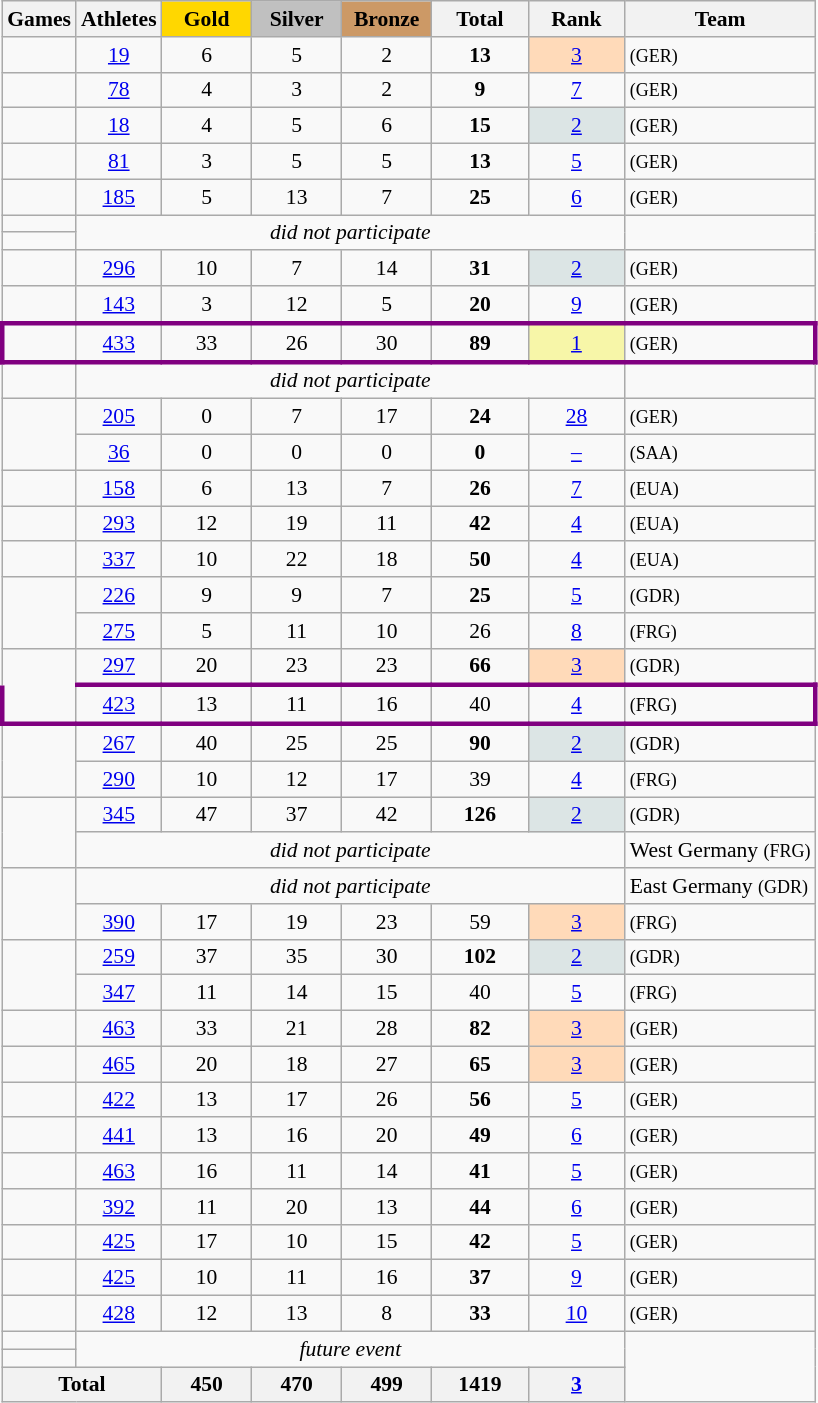<table class="wikitable" style="text-align:center; font-size:90%;">
<tr>
<th>Games</th>
<th>Athletes</th>
<td style="background:gold; width:3.7em; font-weight:bold;">Gold</td>
<td style="background:silver; width:3.7em; font-weight:bold;">Silver</td>
<td style="background:#cc9966; width:3.7em; font-weight:bold;">Bronze</td>
<th style="width:4em; font-weight:bold;">Total</th>
<th style="width:4em; font-weight:bold;">Rank</th>
<th>Team</th>
</tr>
<tr>
<td align=left></td>
<td><a href='#'>19</a></td>
<td>6</td>
<td>5</td>
<td>2</td>
<td><strong>13</strong></td>
<td bgcolor=ffdab9><a href='#'>3</a></td>
<td align=left> <small>(GER)</small></td>
</tr>
<tr>
<td align=left></td>
<td><a href='#'>78</a></td>
<td>4</td>
<td>3</td>
<td>2</td>
<td><strong>9</strong></td>
<td><a href='#'>7</a></td>
<td align=left> <small>(GER)</small></td>
</tr>
<tr>
<td align=left></td>
<td><a href='#'>18</a></td>
<td>4</td>
<td>5</td>
<td>6</td>
<td><strong>15</strong></td>
<td bgcolor=DCE5E5><a href='#'>2</a></td>
<td align=left> <small>(GER)</small></td>
</tr>
<tr>
<td align=left></td>
<td><a href='#'>81</a></td>
<td>3</td>
<td>5</td>
<td>5</td>
<td><strong>13</strong></td>
<td><a href='#'>5</a></td>
<td align=left> <small>(GER)</small></td>
</tr>
<tr>
<td align=left></td>
<td><a href='#'>185</a></td>
<td>5</td>
<td>13</td>
<td>7</td>
<td><strong>25</strong></td>
<td><a href='#'>6</a></td>
<td align=left> <small>(GER)</small></td>
</tr>
<tr>
<td align=left></td>
<td colspan=6; rowspan=2><em>did not participate</em></td>
</tr>
<tr>
<td align=left></td>
</tr>
<tr>
<td align=left></td>
<td><a href='#'>296</a></td>
<td>10</td>
<td>7</td>
<td>14</td>
<td><strong>31</strong></td>
<td bgcolor=DCE5E5><a href='#'>2</a></td>
<td align=left> <small>(GER)</small></td>
</tr>
<tr>
<td align=left></td>
<td><a href='#'>143</a></td>
<td>3</td>
<td>12</td>
<td>5</td>
<td><strong>20</strong></td>
<td><a href='#'>9</a></td>
<td align=left> <small>(GER)</small></td>
</tr>
<tr style="border: 3px solid purple">
<td align=left></td>
<td><a href='#'>433</a></td>
<td>33</td>
<td>26</td>
<td>30</td>
<td><strong>89</strong></td>
<td bgcolor=F7F6A8><a href='#'>1</a></td>
<td align=left> <small>(GER)</small></td>
</tr>
<tr>
<td align=left></td>
<td colspan=6><em>did not participate</em></td>
</tr>
<tr>
<td align=left rowspan=2></td>
<td><a href='#'>205</a></td>
<td>0</td>
<td>7</td>
<td>17</td>
<td><strong>24</strong></td>
<td><a href='#'>28</a></td>
<td align=left> <small>(GER)</small></td>
</tr>
<tr>
<td><a href='#'>36</a></td>
<td>0</td>
<td>0</td>
<td>0</td>
<td><strong>0</strong></td>
<td><a href='#'>–</a></td>
<td align=left> <small>(SAA)</small></td>
</tr>
<tr>
<td align=left></td>
<td><a href='#'>158</a></td>
<td>6</td>
<td>13</td>
<td>7</td>
<td><strong>26</strong></td>
<td><a href='#'>7</a></td>
<td align=left> <small>(EUA)</small></td>
</tr>
<tr>
<td align=left></td>
<td><a href='#'>293</a></td>
<td>12</td>
<td>19</td>
<td>11</td>
<td><strong>42</strong></td>
<td><a href='#'>4</a></td>
<td align=left> <small>(EUA)</small></td>
</tr>
<tr>
<td align=left></td>
<td><a href='#'>337</a></td>
<td>10</td>
<td>22</td>
<td>18</td>
<td><strong>50</strong></td>
<td><a href='#'>4</a></td>
<td align=left> <small>(EUA)</small></td>
</tr>
<tr>
<td align=left rowspan=2></td>
<td><a href='#'>226</a></td>
<td>9</td>
<td>9</td>
<td>7</td>
<td><strong>25</strong></td>
<td><a href='#'>5</a></td>
<td align=left> <small>(GDR)</small></td>
</tr>
<tr>
<td><a href='#'>275</a></td>
<td>5</td>
<td>11</td>
<td>10</td>
<td>26</td>
<td><a href='#'>8</a></td>
<td align=left> <small>(FRG)</small></td>
</tr>
<tr>
<td align=left rowspan=2></td>
<td><a href='#'>297</a></td>
<td>20</td>
<td>23</td>
<td>23</td>
<td><strong>66</strong></td>
<td bgcolor=ffdab9><a href='#'>3</a></td>
<td align=left> <small>(GDR)</small></td>
</tr>
<tr style="border: 3px solid purple">
<td><a href='#'>423</a></td>
<td>13</td>
<td>11</td>
<td>16</td>
<td>40</td>
<td><a href='#'>4</a></td>
<td align=left> <small>(FRG)</small></td>
</tr>
<tr>
<td align=left rowspan=2></td>
<td><a href='#'>267</a></td>
<td>40</td>
<td>25</td>
<td>25</td>
<td><strong>90</strong></td>
<td bgcolor=DCE5E5><a href='#'>2</a></td>
<td align=left> <small>(GDR)</small></td>
</tr>
<tr>
<td><a href='#'>290</a></td>
<td>10</td>
<td>12</td>
<td>17</td>
<td>39</td>
<td><a href='#'>4</a></td>
<td align=left> <small>(FRG)</small></td>
</tr>
<tr>
<td align=left rowspan=2></td>
<td><a href='#'>345</a></td>
<td>47</td>
<td>37</td>
<td>42</td>
<td><strong>126</strong></td>
<td bgcolor=DCE5E5><a href='#'>2</a></td>
<td align=left> <small>(GDR)</small></td>
</tr>
<tr>
<td colspan=6><em>did not participate</em></td>
<td align=left> West Germany <small>(FRG)</small></td>
</tr>
<tr>
<td align=left rowspan=2></td>
<td colspan=6;><em>did not participate</em></td>
<td align=left> East Germany <small>(GDR)</small></td>
</tr>
<tr>
<td><a href='#'>390</a></td>
<td>17</td>
<td>19</td>
<td>23</td>
<td>59</td>
<td bgcolor=ffdab9><a href='#'>3</a></td>
<td align=left> <small>(FRG)</small></td>
</tr>
<tr>
<td align=left rowspan=2></td>
<td><a href='#'>259</a></td>
<td>37</td>
<td>35</td>
<td>30</td>
<td><strong>102</strong></td>
<td bgcolor=DCE5E5><a href='#'>2</a></td>
<td align=left> <small>(GDR)</small></td>
</tr>
<tr>
<td><a href='#'>347</a></td>
<td>11</td>
<td>14</td>
<td>15</td>
<td>40</td>
<td><a href='#'>5</a></td>
<td align=left> <small>(FRG)</small></td>
</tr>
<tr>
<td align=left></td>
<td><a href='#'>463</a></td>
<td>33</td>
<td>21</td>
<td>28</td>
<td><strong>82</strong></td>
<td bgcolor=ffdab9><a href='#'>3</a></td>
<td align=left> <small>(GER)</small></td>
</tr>
<tr>
<td align=left></td>
<td><a href='#'>465</a></td>
<td>20</td>
<td>18</td>
<td>27</td>
<td><strong>65</strong></td>
<td bgcolor=ffdab9><a href='#'>3</a></td>
<td align=left> <small>(GER)</small></td>
</tr>
<tr>
<td align=left></td>
<td><a href='#'>422</a></td>
<td>13</td>
<td>17</td>
<td>26</td>
<td><strong>56</strong></td>
<td><a href='#'>5</a></td>
<td align=left> <small>(GER)</small></td>
</tr>
<tr>
<td align=left></td>
<td><a href='#'>441</a></td>
<td>13</td>
<td>16</td>
<td>20</td>
<td><strong>49</strong></td>
<td><a href='#'>6</a></td>
<td align=left> <small>(GER)</small></td>
</tr>
<tr>
<td align=left></td>
<td><a href='#'>463</a></td>
<td>16</td>
<td>11</td>
<td>14</td>
<td><strong>41</strong></td>
<td><a href='#'>5</a></td>
<td align=left> <small>(GER)</small></td>
</tr>
<tr>
<td align=left></td>
<td><a href='#'>392</a></td>
<td>11</td>
<td>20</td>
<td>13</td>
<td><strong>44</strong></td>
<td><a href='#'>6</a></td>
<td align=left> <small>(GER)</small></td>
</tr>
<tr>
<td align=left></td>
<td><a href='#'>425</a></td>
<td>17</td>
<td>10</td>
<td>15</td>
<td><strong>42</strong></td>
<td><a href='#'>5</a></td>
<td align=left> <small>(GER)</small></td>
</tr>
<tr>
<td align=left></td>
<td><a href='#'>425</a></td>
<td>10</td>
<td>11</td>
<td>16</td>
<td><strong>37</strong></td>
<td><a href='#'>9</a></td>
<td align=left> <small>(GER)</small></td>
</tr>
<tr>
<td align=left></td>
<td><a href='#'>428</a></td>
<td>12</td>
<td>13</td>
<td>8</td>
<td><strong>33</strong></td>
<td><a href='#'>10</a></td>
<td align=left> <small>(GER)</small></td>
</tr>
<tr>
<td align=left></td>
<td colspan=6; rowspan=2><em>future event</em></td>
</tr>
<tr>
<td align=left></td>
</tr>
<tr>
<th colspan=2>Total</th>
<th>450</th>
<th>470</th>
<th>499</th>
<th>1419</th>
<th><a href='#'>3</a></th>
</tr>
</table>
